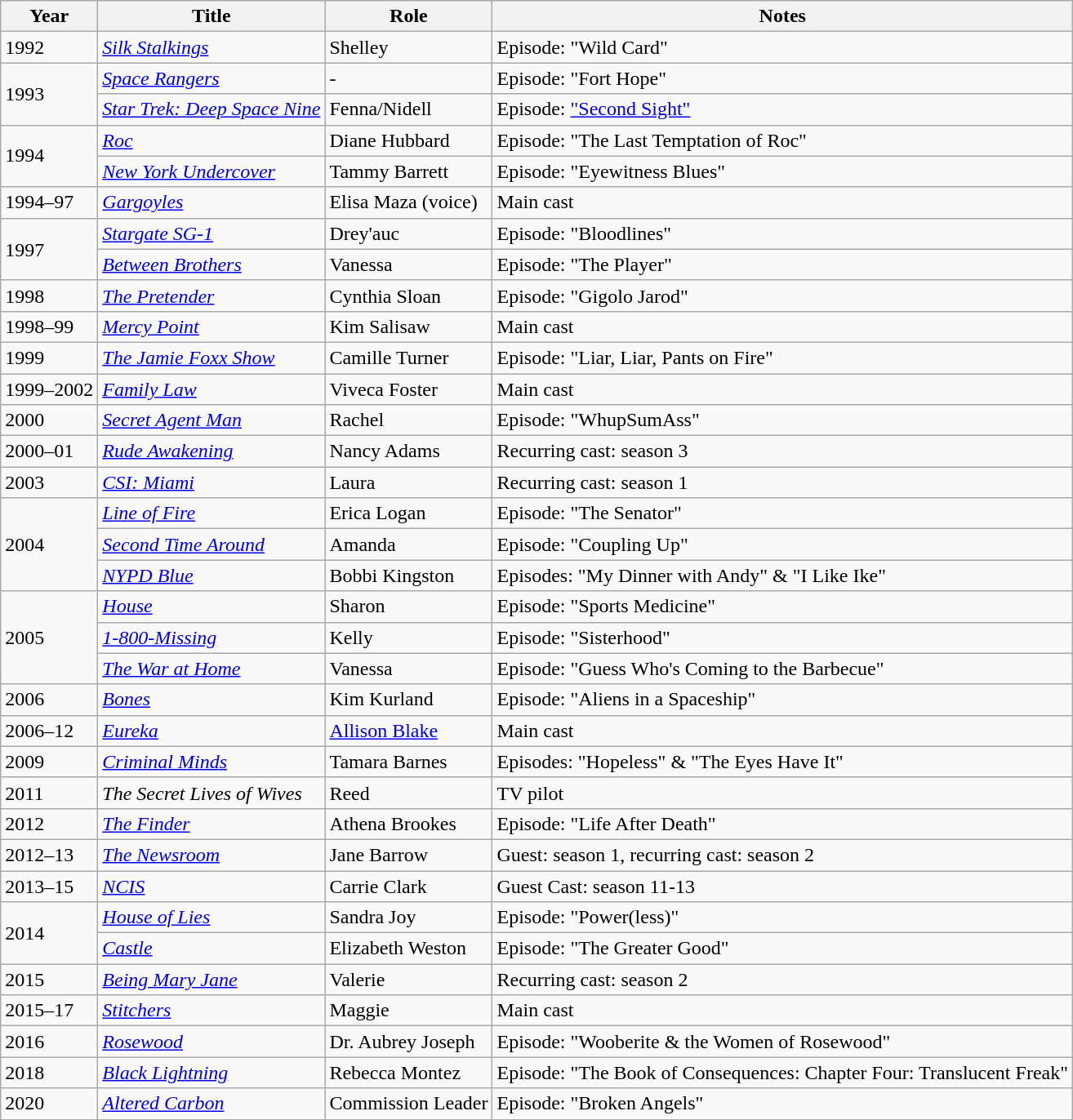<table class="wikitable sortable">
<tr>
<th>Year</th>
<th>Title</th>
<th>Role</th>
<th class="unsortable">Notes</th>
</tr>
<tr>
<td>1992</td>
<td><em><a href='#'>Silk Stalkings</a></em></td>
<td>Shelley</td>
<td>Episode: "Wild Card"</td>
</tr>
<tr>
<td rowspan="2">1993</td>
<td><em><a href='#'>Space Rangers</a></em></td>
<td>-</td>
<td>Episode: "Fort Hope"</td>
</tr>
<tr>
<td><em><a href='#'>Star Trek: Deep Space Nine</a></em></td>
<td>Fenna/Nidell</td>
<td>Episode: <a href='#'>"Second Sight"</a></td>
</tr>
<tr>
<td rowspan="2">1994</td>
<td><em><a href='#'>Roc</a></em></td>
<td>Diane Hubbard</td>
<td>Episode: "The Last Temptation of Roc"</td>
</tr>
<tr>
<td><em><a href='#'>New York Undercover</a></em></td>
<td>Tammy Barrett</td>
<td>Episode: "Eyewitness Blues"</td>
</tr>
<tr>
<td>1994–97</td>
<td><em><a href='#'>Gargoyles</a></em></td>
<td>Elisa Maza (voice)</td>
<td>Main cast</td>
</tr>
<tr>
<td rowspan="2">1997</td>
<td><em><a href='#'>Stargate SG-1</a></em></td>
<td>Drey'auc</td>
<td>Episode: "Bloodlines"</td>
</tr>
<tr>
<td><em><a href='#'>Between Brothers</a></em></td>
<td>Vanessa</td>
<td>Episode: "The Player"</td>
</tr>
<tr>
<td>1998</td>
<td><em><a href='#'>The Pretender</a></em></td>
<td>Cynthia Sloan</td>
<td>Episode: "Gigolo Jarod"</td>
</tr>
<tr>
<td>1998–99</td>
<td><em><a href='#'>Mercy Point</a></em></td>
<td>Kim Salisaw</td>
<td>Main cast</td>
</tr>
<tr>
<td>1999</td>
<td><em><a href='#'>The Jamie Foxx Show</a></em></td>
<td>Camille Turner</td>
<td>Episode: "Liar, Liar, Pants on Fire"</td>
</tr>
<tr>
<td>1999–2002</td>
<td><em><a href='#'>Family Law</a></em></td>
<td>Viveca Foster</td>
<td>Main cast</td>
</tr>
<tr>
<td>2000</td>
<td><em><a href='#'>Secret Agent Man</a></em></td>
<td>Rachel</td>
<td>Episode: "WhupSumAss"</td>
</tr>
<tr>
<td>2000–01</td>
<td><em><a href='#'>Rude Awakening</a></em></td>
<td>Nancy Adams</td>
<td>Recurring cast: season 3</td>
</tr>
<tr>
<td>2003</td>
<td><em><a href='#'>CSI: Miami</a></em></td>
<td>Laura</td>
<td>Recurring cast: season 1</td>
</tr>
<tr>
<td rowspan="3">2004</td>
<td><em><a href='#'>Line of Fire</a></em></td>
<td>Erica Logan</td>
<td>Episode: "The Senator"</td>
</tr>
<tr>
<td><em><a href='#'>Second Time Around</a></em></td>
<td>Amanda</td>
<td>Episode: "Coupling Up"</td>
</tr>
<tr>
<td><em><a href='#'>NYPD Blue</a></em></td>
<td>Bobbi Kingston</td>
<td>Episodes: "My Dinner with Andy" & "I Like Ike"</td>
</tr>
<tr>
<td rowspan="3">2005</td>
<td><em><a href='#'>House</a></em></td>
<td>Sharon</td>
<td>Episode: "Sports Medicine"</td>
</tr>
<tr>
<td><em><a href='#'>1-800-Missing</a></em></td>
<td>Kelly</td>
<td>Episode: "Sisterhood"</td>
</tr>
<tr>
<td><em><a href='#'>The War at Home</a></em></td>
<td>Vanessa</td>
<td>Episode: "Guess Who's Coming to the Barbecue"</td>
</tr>
<tr>
<td>2006</td>
<td><em><a href='#'>Bones</a></em></td>
<td>Kim Kurland</td>
<td>Episode: "Aliens in a Spaceship"</td>
</tr>
<tr>
<td>2006–12</td>
<td><em><a href='#'>Eureka</a></em></td>
<td><a href='#'>Allison Blake</a></td>
<td>Main cast</td>
</tr>
<tr>
<td>2009</td>
<td><em><a href='#'>Criminal Minds</a></em></td>
<td>Tamara Barnes</td>
<td>Episodes: "Hopeless" & "The Eyes Have It"</td>
</tr>
<tr>
<td>2011</td>
<td><em>The Secret Lives of Wives</em></td>
<td>Reed</td>
<td>TV pilot</td>
</tr>
<tr>
<td>2012</td>
<td><em><a href='#'>The Finder</a></em></td>
<td>Athena Brookes</td>
<td>Episode: "Life After Death"</td>
</tr>
<tr>
<td>2012–13</td>
<td><em><a href='#'>The Newsroom</a></em></td>
<td>Jane Barrow</td>
<td>Guest: season 1, recurring cast: season 2</td>
</tr>
<tr>
<td>2013–15</td>
<td><em><a href='#'>NCIS</a></em></td>
<td>Carrie Clark</td>
<td>Guest Cast: season 11-13</td>
</tr>
<tr>
<td rowspan="2">2014</td>
<td><em><a href='#'>House of Lies</a></em></td>
<td>Sandra Joy</td>
<td>Episode: "Power(less)"</td>
</tr>
<tr>
<td><em><a href='#'>Castle</a></em></td>
<td>Elizabeth Weston</td>
<td>Episode: "The Greater Good"</td>
</tr>
<tr>
<td>2015</td>
<td><em><a href='#'>Being Mary Jane</a></em></td>
<td>Valerie</td>
<td>Recurring cast: season 2</td>
</tr>
<tr>
<td>2015–17</td>
<td><em><a href='#'>Stitchers</a></em></td>
<td>Maggie</td>
<td>Main cast</td>
</tr>
<tr>
<td>2016</td>
<td><em><a href='#'>Rosewood</a></em></td>
<td>Dr. Aubrey Joseph</td>
<td>Episode: "Wooberite & the Women of Rosewood"</td>
</tr>
<tr>
<td>2018</td>
<td><em><a href='#'>Black Lightning</a></em></td>
<td>Rebecca Montez</td>
<td>Episode: "The Book of Consequences: Chapter Four: Translucent Freak"</td>
</tr>
<tr>
<td>2020</td>
<td><em><a href='#'>Altered Carbon</a></em></td>
<td>Commission Leader</td>
<td>Episode: "Broken Angels"</td>
</tr>
</table>
